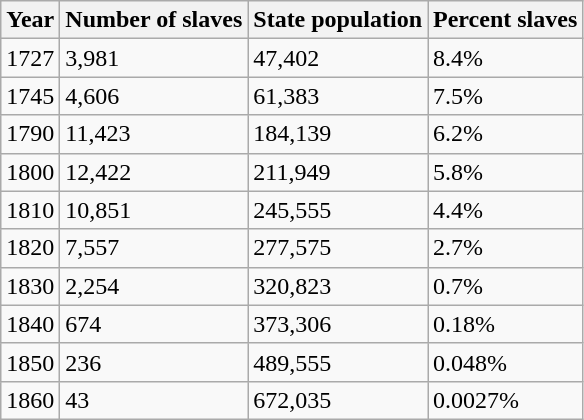<table class="wikitable sortable">
<tr>
<th>Year</th>
<th>Number of slaves</th>
<th>State population</th>
<th>Percent slaves</th>
</tr>
<tr>
<td>1727</td>
<td>3,981</td>
<td>47,402</td>
<td>8.4%</td>
</tr>
<tr>
<td>1745</td>
<td>4,606</td>
<td>61,383</td>
<td>7.5%</td>
</tr>
<tr>
<td>1790</td>
<td>11,423</td>
<td>184,139</td>
<td>6.2%</td>
</tr>
<tr>
<td>1800</td>
<td>12,422</td>
<td>211,949</td>
<td>5.8%</td>
</tr>
<tr>
<td>1810</td>
<td>10,851</td>
<td>245,555</td>
<td>4.4%</td>
</tr>
<tr>
<td>1820</td>
<td>7,557</td>
<td>277,575</td>
<td>2.7%</td>
</tr>
<tr>
<td>1830</td>
<td>2,254</td>
<td>320,823</td>
<td>0.7%</td>
</tr>
<tr>
<td>1840</td>
<td>674</td>
<td>373,306</td>
<td>0.18%</td>
</tr>
<tr>
<td>1850</td>
<td>236</td>
<td>489,555</td>
<td>0.048%</td>
</tr>
<tr>
<td>1860</td>
<td>43</td>
<td>672,035</td>
<td>0.0027%</td>
</tr>
</table>
